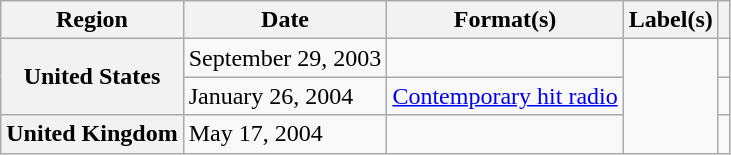<table class="wikitable plainrowheaders">
<tr>
<th scope="col">Region</th>
<th scope="col">Date</th>
<th scope="col">Format(s)</th>
<th scope="col">Label(s)</th>
<th scope="col"></th>
</tr>
<tr>
<th scope="row" rowspan="2">United States</th>
<td>September 29, 2003</td>
<td></td>
<td rowspan="3"></td>
<td></td>
</tr>
<tr>
<td>January 26, 2004</td>
<td><a href='#'>Contemporary hit radio</a></td>
<td></td>
</tr>
<tr>
<th scope="row">United Kingdom</th>
<td>May 17, 2004</td>
<td></td>
<td></td>
</tr>
</table>
